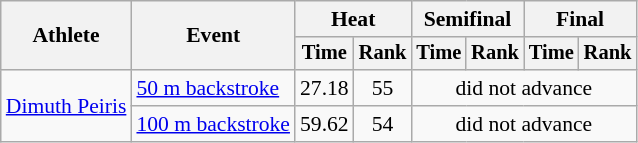<table class="wikitable" style="text-align:center; font-size:90%">
<tr>
<th rowspan="2">Athlete</th>
<th rowspan="2">Event</th>
<th colspan="2">Heat</th>
<th colspan="2">Semifinal</th>
<th colspan="2">Final</th>
</tr>
<tr style="font-size:95%">
<th>Time</th>
<th>Rank</th>
<th>Time</th>
<th>Rank</th>
<th>Time</th>
<th>Rank</th>
</tr>
<tr>
<td align=left rowspan=2><a href='#'>Dimuth Peiris</a></td>
<td align=left><a href='#'>50 m backstroke</a></td>
<td>27.18</td>
<td>55</td>
<td colspan=4>did not advance</td>
</tr>
<tr>
<td align=left><a href='#'>100 m backstroke</a></td>
<td>59.62</td>
<td>54</td>
<td colspan=4>did not advance</td>
</tr>
</table>
